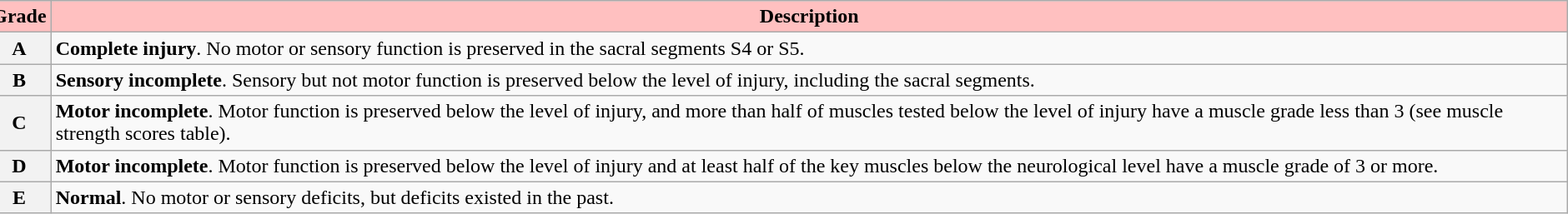<table class="wikitable"  style="width: 100%; float: right;">
<tr>
<th style="text-align:center;background-color:#ffc0c0;">Grade</th>
<th style="text-align:center;background-color:#ffc0c0;">Description</th>
</tr>
<tr>
<th>A</th>
<td><strong>Complete injury</strong>. No motor or sensory function is preserved in the sacral segments S4 or S5.</td>
</tr>
<tr>
<th>B</th>
<td><strong>Sensory incomplete</strong>. Sensory but not motor function is preserved below the level of injury, including the sacral segments.</td>
</tr>
<tr>
<th>C</th>
<td><strong>Motor incomplete</strong>.  Motor function is preserved below the level of injury, and more than half of muscles tested below the  level of injury have a muscle grade less than 3 (see muscle strength scores table).</td>
</tr>
<tr>
<th>D</th>
<td><strong>Motor incomplete</strong>.  Motor function is preserved below the level of injury and at least half of the key muscles below the neurological level have a muscle grade of 3 or more.</td>
</tr>
<tr>
<th>E</th>
<td><strong>Normal</strong>.  No motor or sensory deficits, but deficits existed in the past.</td>
</tr>
</table>
